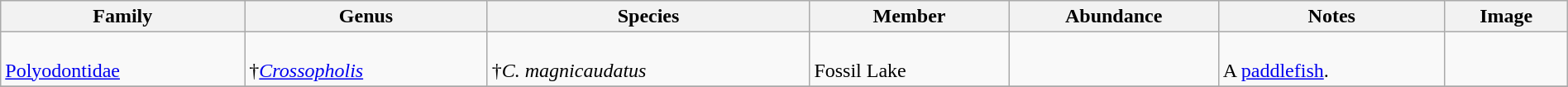<table class="wikitable" style="margin:auto;width:100%;">
<tr>
<th>Family</th>
<th>Genus</th>
<th>Species</th>
<th>Member</th>
<th>Abundance</th>
<th>Notes</th>
<th>Image</th>
</tr>
<tr>
<td><br><a href='#'>Polyodontidae</a></td>
<td><br>†<em><a href='#'>Crossopholis</a></em></td>
<td><br>†<em>C. magnicaudatus</em> </td>
<td><br>Fossil Lake</td>
<td></td>
<td><br>A <a href='#'>paddlefish</a>.</td>
<td><br></td>
</tr>
<tr>
</tr>
</table>
